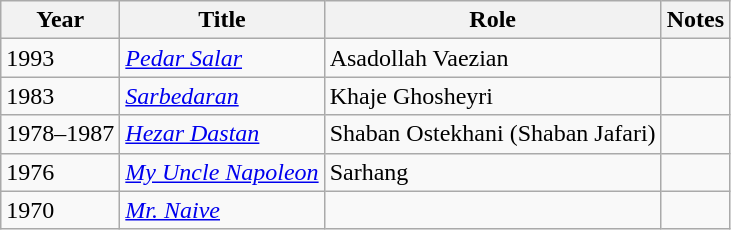<table class="wikitable sortable">
<tr>
<th>Year</th>
<th>Title</th>
<th>Role</th>
<th class="unsortable">Notes</th>
</tr>
<tr>
<td>1993</td>
<td><em><a href='#'>Pedar Salar</a></em></td>
<td>Asadollah Vaezian</td>
<td></td>
</tr>
<tr>
<td>1983</td>
<td><em><a href='#'>Sarbedaran</a></em></td>
<td>Khaje Ghosheyri</td>
<td></td>
</tr>
<tr>
<td>1978–1987</td>
<td><em><a href='#'>Hezar Dastan</a></em></td>
<td>Shaban Ostekhani (Shaban Jafari)</td>
<td></td>
</tr>
<tr>
<td>1976</td>
<td><em><a href='#'>My Uncle Napoleon</a></em></td>
<td>Sarhang</td>
<td></td>
</tr>
<tr>
<td>1970</td>
<td><em><a href='#'>Mr. Naive</a></em></td>
<td></td>
<td></td>
</tr>
</table>
